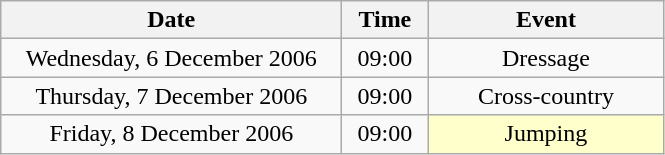<table class = "wikitable" style="text-align:center;">
<tr>
<th width=220>Date</th>
<th width=50>Time</th>
<th width=150>Event</th>
</tr>
<tr>
<td>Wednesday, 6 December 2006</td>
<td>09:00</td>
<td>Dressage</td>
</tr>
<tr>
<td>Thursday, 7 December 2006</td>
<td>09:00</td>
<td>Cross-country</td>
</tr>
<tr>
<td>Friday, 8 December 2006</td>
<td>09:00</td>
<td bgcolor=ffffcc>Jumping</td>
</tr>
</table>
